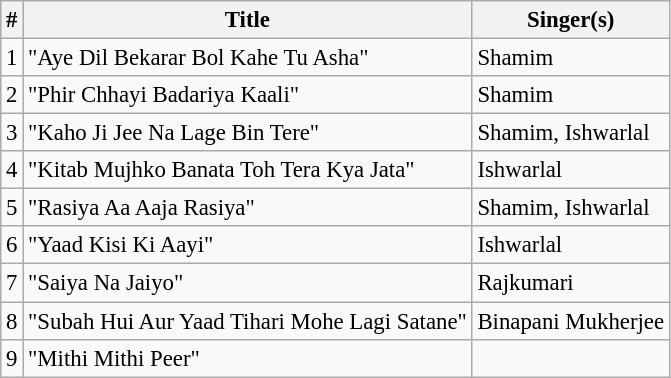<table class="wikitable" style="font-size:95%;">
<tr>
<th>#</th>
<th>Title</th>
<th>Singer(s)</th>
</tr>
<tr>
<td>1</td>
<td>"Aye Dil Bekarar Bol Kahe Tu Asha"</td>
<td>Shamim</td>
</tr>
<tr>
<td>2</td>
<td>"Phir Chhayi Badariya Kaali"</td>
<td>Shamim</td>
</tr>
<tr>
<td>3</td>
<td>"Kaho Ji Jee Na Lage Bin Tere"</td>
<td>Shamim, Ishwarlal</td>
</tr>
<tr>
<td>4</td>
<td>"Kitab Mujhko Banata Toh Tera Kya Jata"</td>
<td>Ishwarlal</td>
</tr>
<tr>
<td>5</td>
<td>"Rasiya Aa Aaja Rasiya"</td>
<td>Shamim, Ishwarlal</td>
</tr>
<tr>
<td>6</td>
<td>"Yaad Kisi Ki Aayi"</td>
<td>Ishwarlal</td>
</tr>
<tr>
<td>7</td>
<td>"Saiya Na Jaiyo"</td>
<td>Rajkumari</td>
</tr>
<tr>
<td>8</td>
<td>"Subah Hui Aur Yaad Tihari Mohe Lagi Satane"</td>
<td>Binapani Mukherjee</td>
</tr>
<tr>
<td>9</td>
<td>"Mithi Mithi Peer"</td>
<td></td>
</tr>
</table>
